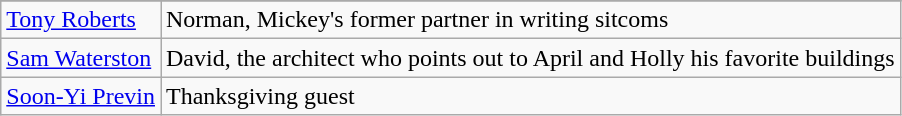<table class=wikitable>
<tr>
</tr>
<tr>
<td><a href='#'>Tony Roberts</a></td>
<td>Norman, Mickey's former partner in writing sitcoms</td>
</tr>
<tr>
<td><a href='#'>Sam Waterston</a></td>
<td>David, the architect who points out to April and Holly his favorite buildings</td>
</tr>
<tr>
<td><a href='#'>Soon-Yi Previn</a></td>
<td>Thanksgiving guest</td>
</tr>
</table>
